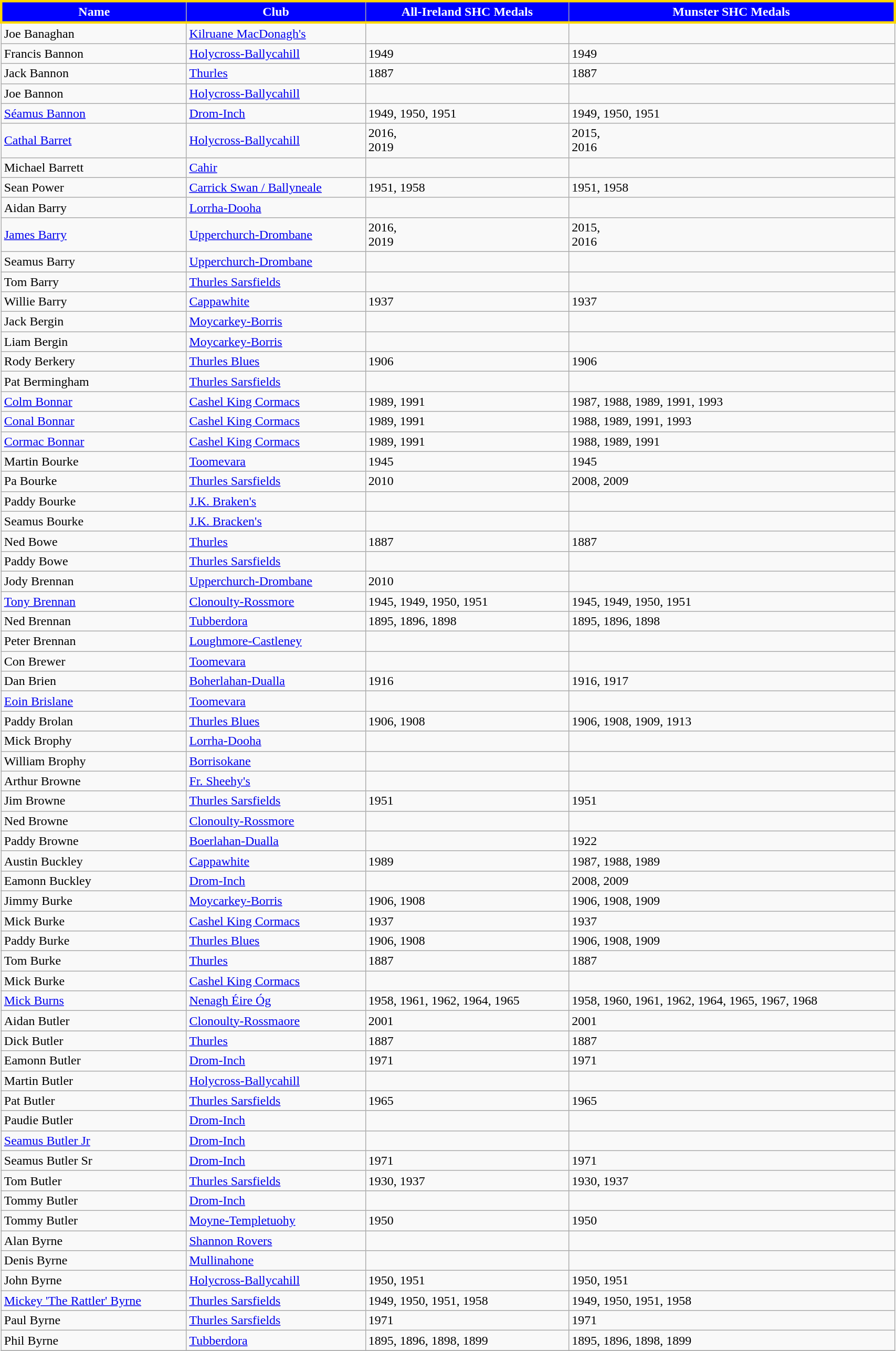<table class="wikitable" width="90%">
<tr style="text-align:center;background:blue;color:white;border:3px solid gold;">
<td><strong>Name</strong></td>
<td><strong>Club</strong></td>
<td><strong>All-Ireland SHC Medals</strong></td>
<td><strong>Munster SHC Medals</strong></td>
</tr>
<tr>
<td>Joe Banaghan</td>
<td><a href='#'>Kilruane MacDonagh's</a></td>
<td></td>
<td></td>
</tr>
<tr>
<td>Francis Bannon</td>
<td><a href='#'>Holycross-Ballycahill</a></td>
<td>1949</td>
<td>1949</td>
</tr>
<tr>
<td>Jack Bannon</td>
<td><a href='#'>Thurles</a></td>
<td>1887</td>
<td>1887</td>
</tr>
<tr>
<td>Joe Bannon</td>
<td><a href='#'>Holycross-Ballycahill</a></td>
<td></td>
<td></td>
</tr>
<tr>
<td><a href='#'>Séamus Bannon</a></td>
<td><a href='#'>Drom-Inch</a></td>
<td>1949, 1950, 1951</td>
<td>1949, 1950, 1951</td>
</tr>
<tr>
<td><a href='#'>Cathal Barret</a></td>
<td><a href='#'>Holycross-Ballycahill</a></td>
<td>2016,<br>2019</td>
<td>2015,<br>2016</td>
</tr>
<tr>
<td>Michael Barrett</td>
<td><a href='#'>Cahir</a></td>
<td></td>
<td></td>
</tr>
<tr>
<td>Sean Power</td>
<td><a href='#'>Carrick Swan / Ballyneale </a></td>
<td>1951, 1958</td>
<td>1951, 1958</td>
</tr>
<tr>
<td>Aidan Barry</td>
<td><a href='#'>Lorrha-Dooha</a></td>
<td></td>
<td></td>
</tr>
<tr>
<td><a href='#'>James Barry</a></td>
<td><a href='#'>Upperchurch-Drombane</a></td>
<td>2016,<br>2019</td>
<td>2015,<br>2016</td>
</tr>
<tr>
<td>Seamus Barry</td>
<td><a href='#'>Upperchurch-Drombane</a></td>
<td></td>
<td></td>
</tr>
<tr>
<td>Tom Barry</td>
<td><a href='#'>Thurles Sarsfields</a></td>
<td></td>
<td></td>
</tr>
<tr>
<td>Willie Barry</td>
<td><a href='#'>Cappawhite</a></td>
<td>1937</td>
<td>1937</td>
</tr>
<tr>
<td>Jack Bergin</td>
<td><a href='#'>Moycarkey-Borris</a></td>
<td></td>
<td></td>
</tr>
<tr>
<td>Liam Bergin</td>
<td><a href='#'>Moycarkey-Borris</a></td>
<td></td>
<td></td>
</tr>
<tr>
<td>Rody Berkery</td>
<td><a href='#'>Thurles Blues</a></td>
<td>1906</td>
<td>1906</td>
</tr>
<tr>
<td>Pat Bermingham</td>
<td><a href='#'>Thurles Sarsfields</a></td>
<td></td>
<td></td>
</tr>
<tr>
<td><a href='#'>Colm Bonnar</a></td>
<td><a href='#'>Cashel King Cormacs</a></td>
<td>1989, 1991</td>
<td>1987, 1988, 1989, 1991, 1993</td>
</tr>
<tr>
<td><a href='#'>Conal Bonnar</a></td>
<td><a href='#'>Cashel King Cormacs</a></td>
<td>1989, 1991</td>
<td>1988, 1989, 1991, 1993</td>
</tr>
<tr>
<td><a href='#'>Cormac Bonnar</a></td>
<td><a href='#'>Cashel King Cormacs</a></td>
<td>1989, 1991</td>
<td>1988, 1989, 1991</td>
</tr>
<tr>
<td>Martin Bourke</td>
<td><a href='#'>Toomevara</a></td>
<td>1945</td>
<td>1945</td>
</tr>
<tr>
<td>Pa Bourke</td>
<td><a href='#'>Thurles Sarsfields</a></td>
<td>2010</td>
<td>2008, 2009</td>
</tr>
<tr>
<td>Paddy Bourke</td>
<td><a href='#'>J.K. Braken's</a></td>
<td></td>
<td></td>
</tr>
<tr>
<td>Seamus Bourke</td>
<td><a href='#'>J.K. Bracken's</a></td>
<td></td>
<td></td>
</tr>
<tr>
<td>Ned Bowe</td>
<td><a href='#'>Thurles</a></td>
<td>1887</td>
<td>1887</td>
</tr>
<tr>
<td>Paddy Bowe</td>
<td><a href='#'>Thurles Sarsfields</a></td>
<td></td>
<td></td>
</tr>
<tr>
<td>Jody Brennan</td>
<td><a href='#'>Upperchurch-Drombane</a></td>
<td>2010</td>
<td></td>
</tr>
<tr>
<td><a href='#'>Tony Brennan</a></td>
<td><a href='#'>Clonoulty-Rossmore</a></td>
<td>1945, 1949, 1950, 1951</td>
<td>1945, 1949, 1950, 1951</td>
</tr>
<tr>
<td>Ned Brennan</td>
<td><a href='#'>Tubberdora</a></td>
<td>1895, 1896, 1898</td>
<td>1895, 1896, 1898</td>
</tr>
<tr>
<td>Peter Brennan</td>
<td><a href='#'>Loughmore-Castleney</a></td>
<td></td>
<td></td>
</tr>
<tr>
<td>Con Brewer</td>
<td><a href='#'>Toomevara</a></td>
<td></td>
<td></td>
</tr>
<tr>
<td>Dan Brien</td>
<td><a href='#'>Boherlahan-Dualla</a></td>
<td>1916</td>
<td>1916, 1917</td>
</tr>
<tr>
<td><a href='#'>Eoin Brislane</a></td>
<td><a href='#'>Toomevara</a></td>
<td></td>
<td></td>
</tr>
<tr>
<td>Paddy Brolan</td>
<td><a href='#'>Thurles Blues</a></td>
<td>1906, 1908</td>
<td>1906, 1908, 1909, 1913</td>
</tr>
<tr>
<td>Mick Brophy</td>
<td><a href='#'>Lorrha-Dooha</a></td>
<td></td>
<td></td>
</tr>
<tr>
<td>William Brophy</td>
<td><a href='#'>Borrisokane</a></td>
<td></td>
<td></td>
</tr>
<tr>
<td>Arthur Browne</td>
<td><a href='#'>Fr. Sheehy's</a></td>
<td></td>
<td></td>
</tr>
<tr>
<td>Jim Browne</td>
<td><a href='#'>Thurles Sarsfields</a></td>
<td>1951</td>
<td>1951</td>
</tr>
<tr>
<td>Ned Browne</td>
<td><a href='#'>Clonoulty-Rossmore</a></td>
<td></td>
<td></td>
</tr>
<tr>
<td>Paddy Browne</td>
<td><a href='#'>Boerlahan-Dualla</a></td>
<td></td>
<td>1922</td>
</tr>
<tr>
<td>Austin Buckley</td>
<td><a href='#'>Cappawhite</a></td>
<td>1989</td>
<td>1987, 1988, 1989</td>
</tr>
<tr>
<td>Eamonn Buckley</td>
<td><a href='#'>Drom-Inch</a></td>
<td></td>
<td>2008, 2009</td>
</tr>
<tr>
<td>Jimmy Burke</td>
<td><a href='#'>Moycarkey-Borris</a></td>
<td>1906, 1908</td>
<td>1906, 1908, 1909</td>
</tr>
<tr>
<td>Mick Burke</td>
<td><a href='#'>Cashel King Cormacs</a></td>
<td>1937</td>
<td>1937</td>
</tr>
<tr>
<td>Paddy Burke</td>
<td><a href='#'>Thurles Blues</a></td>
<td>1906, 1908</td>
<td>1906, 1908, 1909</td>
</tr>
<tr>
<td>Tom Burke</td>
<td><a href='#'>Thurles</a></td>
<td>1887</td>
<td>1887</td>
</tr>
<tr>
<td>Mick Burke</td>
<td><a href='#'>Cashel King Cormacs</a></td>
<td></td>
<td></td>
</tr>
<tr>
<td><a href='#'>Mick Burns</a></td>
<td><a href='#'>Nenagh Éire Óg</a></td>
<td>1958, 1961, 1962, 1964, 1965</td>
<td>1958, 1960, 1961, 1962, 1964, 1965, 1967, 1968</td>
</tr>
<tr>
<td>Aidan Butler</td>
<td><a href='#'>Clonoulty-Rossmaore</a></td>
<td>2001</td>
<td>2001</td>
</tr>
<tr>
<td>Dick Butler</td>
<td><a href='#'>Thurles</a></td>
<td>1887</td>
<td>1887</td>
</tr>
<tr>
<td>Eamonn Butler</td>
<td><a href='#'>Drom-Inch</a></td>
<td>1971</td>
<td>1971</td>
</tr>
<tr>
<td>Martin Butler</td>
<td><a href='#'>Holycross-Ballycahill</a></td>
<td></td>
<td></td>
</tr>
<tr>
<td>Pat Butler</td>
<td><a href='#'>Thurles Sarsfields</a></td>
<td>1965</td>
<td>1965</td>
</tr>
<tr>
<td>Paudie Butler</td>
<td><a href='#'>Drom-Inch</a></td>
<td></td>
<td></td>
</tr>
<tr>
<td><a href='#'>Seamus Butler Jr</a></td>
<td><a href='#'>Drom-Inch</a></td>
<td></td>
<td></td>
</tr>
<tr>
<td>Seamus Butler Sr</td>
<td><a href='#'>Drom-Inch</a></td>
<td>1971</td>
<td>1971</td>
</tr>
<tr>
<td>Tom Butler</td>
<td><a href='#'>Thurles Sarsfields</a></td>
<td>1930, 1937</td>
<td>1930, 1937</td>
</tr>
<tr>
<td>Tommy Butler</td>
<td><a href='#'>Drom-Inch</a></td>
<td></td>
<td></td>
</tr>
<tr>
<td>Tommy Butler</td>
<td><a href='#'>Moyne-Templetuohy</a></td>
<td>1950</td>
<td>1950</td>
</tr>
<tr>
<td>Alan Byrne</td>
<td><a href='#'>Shannon Rovers</a></td>
<td></td>
<td></td>
</tr>
<tr>
<td>Denis Byrne</td>
<td><a href='#'>Mullinahone</a></td>
<td></td>
<td></td>
</tr>
<tr>
<td>John Byrne</td>
<td><a href='#'>Holycross-Ballycahill</a></td>
<td>1950, 1951</td>
<td>1950, 1951</td>
</tr>
<tr>
<td><a href='#'>Mickey 'The Rattler' Byrne</a></td>
<td><a href='#'>Thurles Sarsfields</a></td>
<td>1949, 1950, 1951, 1958</td>
<td>1949, 1950, 1951, 1958</td>
</tr>
<tr>
<td>Paul Byrne</td>
<td><a href='#'>Thurles Sarsfields</a></td>
<td>1971</td>
<td>1971</td>
</tr>
<tr>
<td>Phil Byrne</td>
<td><a href='#'>Tubberdora</a></td>
<td>1895, 1896, 1898, 1899</td>
<td>1895, 1896, 1898, 1899</td>
</tr>
<tr>
</tr>
</table>
